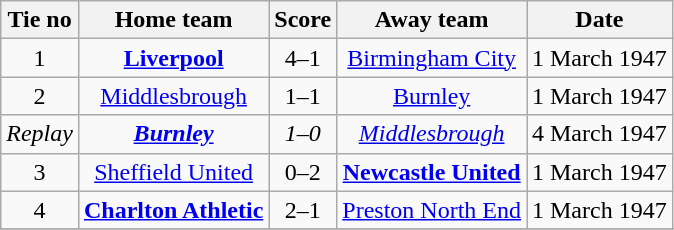<table class="wikitable" style="text-align: center">
<tr>
<th>Tie no</th>
<th>Home team</th>
<th>Score</th>
<th>Away team</th>
<th>Date</th>
</tr>
<tr>
<td>1</td>
<td><strong><a href='#'>Liverpool</a></strong></td>
<td>4–1</td>
<td><a href='#'>Birmingham City</a></td>
<td>1 March 1947</td>
</tr>
<tr>
<td>2</td>
<td><a href='#'>Middlesbrough</a></td>
<td>1–1</td>
<td><a href='#'>Burnley</a></td>
<td>1 March 1947</td>
</tr>
<tr>
<td><em>Replay</em></td>
<td><strong><em><a href='#'>Burnley</a></em></strong></td>
<td><em>1–0</em></td>
<td><em><a href='#'>Middlesbrough</a></em></td>
<td>4 March 1947</td>
</tr>
<tr>
<td>3</td>
<td><a href='#'>Sheffield United</a></td>
<td>0–2</td>
<td><strong><a href='#'>Newcastle United</a></strong></td>
<td>1 March 1947</td>
</tr>
<tr>
<td>4</td>
<td><strong><a href='#'>Charlton Athletic</a></strong></td>
<td>2–1</td>
<td><a href='#'>Preston North End</a></td>
<td>1 March 1947</td>
</tr>
<tr>
</tr>
</table>
